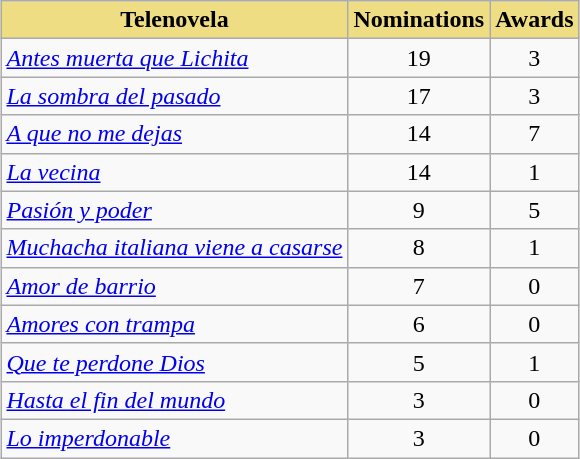<table class="wikitable sortable" style="margin:1em auto;">
<tr>
<th style="background-color:#EEDD82;">Telenovela</th>
<th style="background-color:#EEDD82;">Nominations</th>
<th style="background-color:#EEDD82;">Awards</th>
</tr>
<tr>
<td><em><a href='#'>Antes muerta que Lichita</a></em></td>
<td style="text-align:center;">19</td>
<td style="text-align:center;">3</td>
</tr>
<tr>
<td><em><a href='#'>La sombra del pasado</a></em></td>
<td style="text-align:center;">17</td>
<td style="text-align:center;">3</td>
</tr>
<tr>
<td><em><a href='#'>A que no me dejas</a></em></td>
<td style="text-align:center;">14</td>
<td style="text-align:center;">7</td>
</tr>
<tr>
<td><em><a href='#'>La vecina</a></em></td>
<td style="text-align:center;">14</td>
<td style="text-align:center;">1</td>
</tr>
<tr>
<td><em><a href='#'>Pasión y poder</a></em></td>
<td style="text-align:center;">9</td>
<td style="text-align:center;">5</td>
</tr>
<tr>
<td><em><a href='#'>Muchacha italiana viene a casarse</a></em></td>
<td style="text-align:center;">8</td>
<td style="text-align:center;">1</td>
</tr>
<tr>
<td><em><a href='#'>Amor de barrio</a></em></td>
<td style="text-align:center;">7</td>
<td style="text-align:center;">0</td>
</tr>
<tr>
<td><em><a href='#'>Amores con trampa</a></em></td>
<td style="text-align:center;">6</td>
<td style="text-align:center;">0</td>
</tr>
<tr>
<td><em><a href='#'>Que te perdone Dios</a></em></td>
<td style="text-align:center;">5</td>
<td style="text-align:center;">1</td>
</tr>
<tr>
<td><em><a href='#'>Hasta el fin del mundo</a></em></td>
<td style="text-align:center;">3</td>
<td style="text-align:center;">0</td>
</tr>
<tr>
<td><em><a href='#'>Lo imperdonable</a></em></td>
<td style="text-align:center;">3</td>
<td style="text-align:center;">0</td>
</tr>
</table>
